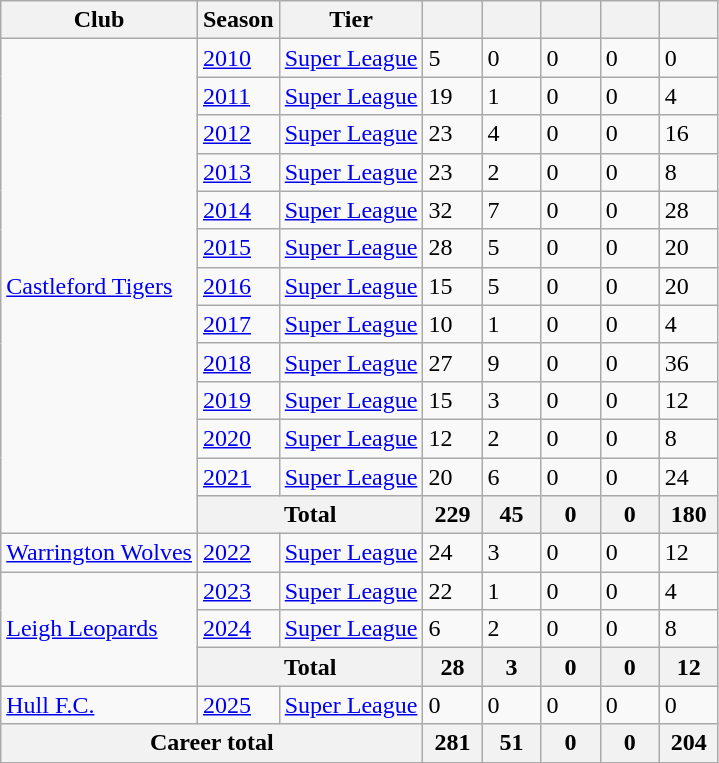<table class="wikitable defaultcenter">
<tr>
<th>Club</th>
<th>Season</th>
<th>Tier</th>
<th style="width:2em;"></th>
<th style="width:2em;"></th>
<th style="width:2em;"></th>
<th style="width:2em;"></th>
<th style="width:2em;"></th>
</tr>
<tr>
<td rowspan="13" style="text-align:left;"> <a href='#'>Castleford Tigers</a></td>
<td><a href='#'>2010</a></td>
<td><a href='#'>Super League</a></td>
<td>5</td>
<td>0</td>
<td>0</td>
<td>0</td>
<td>0</td>
</tr>
<tr>
<td><a href='#'>2011</a></td>
<td><a href='#'>Super League</a></td>
<td>19</td>
<td>1</td>
<td>0</td>
<td>0</td>
<td>4</td>
</tr>
<tr>
<td><a href='#'>2012</a></td>
<td><a href='#'>Super League</a></td>
<td>23</td>
<td>4</td>
<td>0</td>
<td>0</td>
<td>16</td>
</tr>
<tr>
<td><a href='#'>2013</a></td>
<td><a href='#'>Super League</a></td>
<td>23</td>
<td>2</td>
<td>0</td>
<td>0</td>
<td>8</td>
</tr>
<tr>
<td><a href='#'>2014</a></td>
<td><a href='#'>Super League</a></td>
<td>32</td>
<td>7</td>
<td>0</td>
<td>0</td>
<td>28</td>
</tr>
<tr>
<td><a href='#'>2015</a></td>
<td><a href='#'>Super League</a></td>
<td>28</td>
<td>5</td>
<td>0</td>
<td>0</td>
<td>20</td>
</tr>
<tr>
<td><a href='#'>2016</a></td>
<td><a href='#'>Super League</a></td>
<td>15</td>
<td>5</td>
<td>0</td>
<td>0</td>
<td>20</td>
</tr>
<tr>
<td><a href='#'>2017</a></td>
<td><a href='#'>Super League</a></td>
<td>10</td>
<td>1</td>
<td>0</td>
<td>0</td>
<td>4</td>
</tr>
<tr>
<td><a href='#'>2018</a></td>
<td><a href='#'>Super League</a></td>
<td>27</td>
<td>9</td>
<td>0</td>
<td>0</td>
<td>36</td>
</tr>
<tr>
<td><a href='#'>2019</a></td>
<td><a href='#'>Super League</a></td>
<td>15</td>
<td>3</td>
<td>0</td>
<td>0</td>
<td>12</td>
</tr>
<tr>
<td><a href='#'>2020</a></td>
<td><a href='#'>Super League</a></td>
<td>12</td>
<td>2</td>
<td>0</td>
<td>0</td>
<td>8</td>
</tr>
<tr>
<td><a href='#'>2021</a></td>
<td><a href='#'>Super League</a></td>
<td>20</td>
<td>6</td>
<td>0</td>
<td>0</td>
<td>24</td>
</tr>
<tr>
<th colspan="2">Total</th>
<th>229</th>
<th>45</th>
<th>0</th>
<th>0</th>
<th>180</th>
</tr>
<tr>
<td style="text-align:left;"> <a href='#'>Warrington Wolves</a></td>
<td><a href='#'>2022</a></td>
<td><a href='#'>Super League</a></td>
<td>24</td>
<td>3</td>
<td>0</td>
<td>0</td>
<td>12</td>
</tr>
<tr>
<td rowspan="3" style="text-align:left;"> <a href='#'>Leigh Leopards</a></td>
<td><a href='#'>2023</a></td>
<td><a href='#'>Super League</a></td>
<td>22</td>
<td>1</td>
<td>0</td>
<td>0</td>
<td>4</td>
</tr>
<tr>
<td><a href='#'>2024</a></td>
<td><a href='#'>Super League</a></td>
<td>6</td>
<td>2</td>
<td>0</td>
<td>0</td>
<td>8</td>
</tr>
<tr>
<th colspan="2">Total</th>
<th>28</th>
<th>3</th>
<th>0</th>
<th>0</th>
<th>12</th>
</tr>
<tr>
<td style="text-align:left;"> <a href='#'>Hull F.C.</a></td>
<td><a href='#'>2025</a></td>
<td><a href='#'>Super League</a></td>
<td>0</td>
<td>0</td>
<td>0</td>
<td>0</td>
<td>0</td>
</tr>
<tr>
<th colspan="3">Career total</th>
<th>281</th>
<th>51</th>
<th>0</th>
<th>0</th>
<th>204</th>
</tr>
</table>
